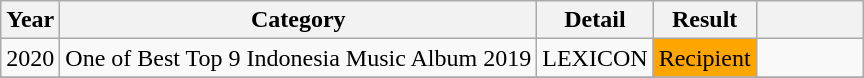<table class="wikitable">
<tr>
<th>Year</th>
<th>Category</th>
<th>Detail</th>
<th>Result</th>
<th scope="col" style="width:4em;"></th>
</tr>
<tr>
<td align="center" rowspan="1">2020</td>
<td>One of Best Top 9 Indonesia Music Album 2019</td>
<td>LEXICON</td>
<td style="background: orange" align= "center">Recipient</td>
<td rowspan="1" scope="row" style="text-align:center"></td>
</tr>
<tr>
</tr>
</table>
